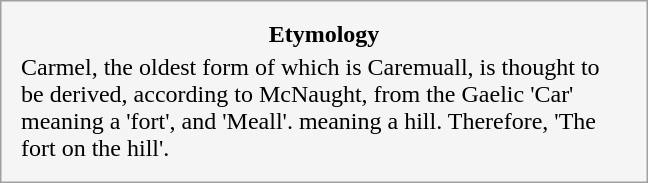<table style="float:left; margin:1em 1em 1em 1em; width:27em; border: 1px solid #a0a0a0; padding: 10px; background-color: #F5F5F5; text-align:left;">
<tr style="text-align:center;">
<td><strong>Etymology</strong></td>
</tr>
<tr style="text-align:left; font-size:x-medium;">
<td>Carmel, the oldest form of which is Caremuall, is thought to be derived, according to McNaught, from the Gaelic 'Car' meaning a 'fort', and 'Meall'. meaning a hill. Therefore, 'The fort on the hill'.</td>
</tr>
</table>
